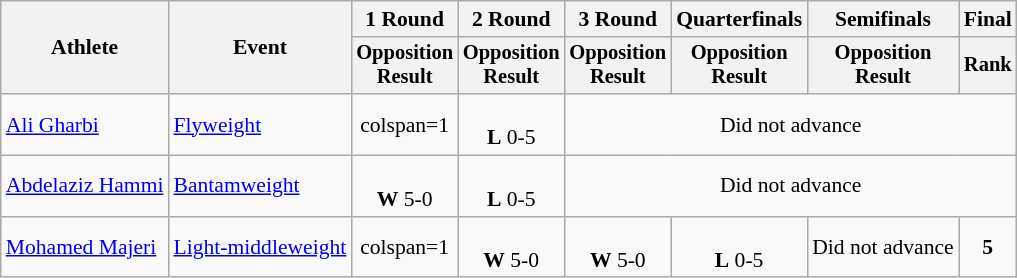<table class="wikitable" style="font-size:90%">
<tr>
<th rowspan="2">Athlete</th>
<th rowspan="2">Event</th>
<th>1 Round</th>
<th>2 Round</th>
<th>3 Round</th>
<th>Quarterfinals</th>
<th>Semifinals</th>
<th colspan=2>Final</th>
</tr>
<tr style="font-size:95%">
<th>Opposition<br>Result</th>
<th>Opposition<br>Result</th>
<th>Opposition<br>Result</th>
<th>Opposition<br>Result</th>
<th>Opposition<br>Result</th>
<th colspan=2>Rank</th>
</tr>
<tr align=center>
<td align=left><a href='#'>Ali Gharbi</a></td>
<td align=left><a href='#'>Flyweight</a></td>
<td>colspan=1 </td>
<td><br><strong>L</strong> 0-5</td>
<td colspan=5>Did not advance</td>
</tr>
<tr align=center>
<td align=left><a href='#'>Abdelaziz Hammi</a></td>
<td align=left><a href='#'>Bantamweight</a></td>
<td><br><strong>W</strong> 5-0</td>
<td><br><strong>L</strong> 0-5</td>
<td colspan=5>Did not advance</td>
</tr>
<tr align=center>
<td align=left><a href='#'>Mohamed Majeri</a></td>
<td align=left><a href='#'>Light-middleweight</a></td>
<td>colspan=1 </td>
<td><br><strong>W</strong> 5-0</td>
<td><br><strong>W</strong> 5-0</td>
<td><br><strong>L</strong> 0-5</td>
<td colspan=2>Did not advance</td>
<td><strong>5</strong></td>
</tr>
</table>
